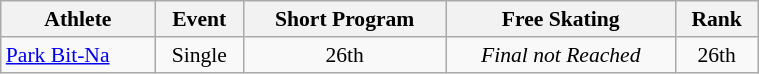<table class=wikitable style="font-size:90%; text-align:center; width:40%">
<tr>
<th>Athlete</th>
<th>Event</th>
<th>Short Program</th>
<th>Free Skating</th>
<th>Rank</th>
</tr>
<tr>
<td rowspan=1 align=left><a href='#'>Park Bit-Na</a></td>
<td>Single</td>
<td>26th</td>
<td><em>Final not Reached</em></td>
<td>26th</td>
</tr>
</table>
